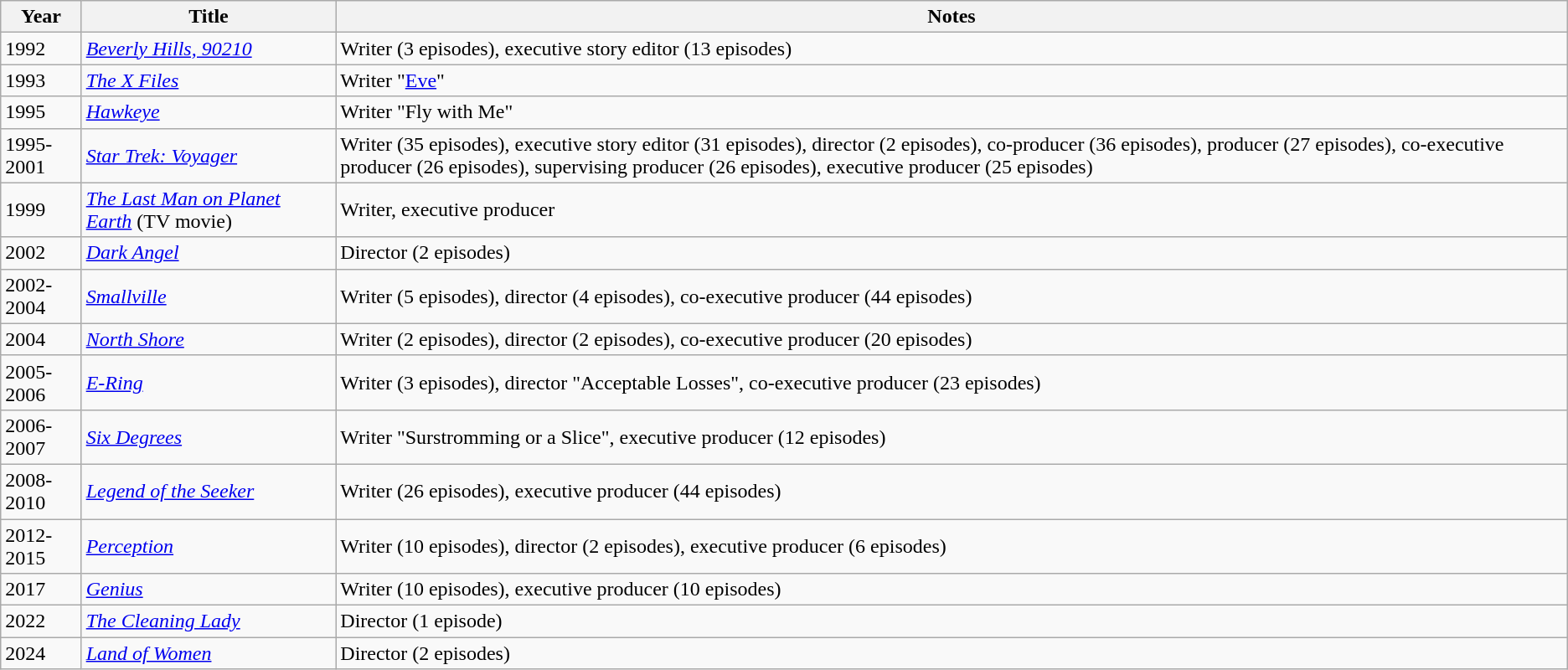<table class="wikitable sortable">
<tr>
<th>Year</th>
<th>Title</th>
<th class="unsortable">Notes</th>
</tr>
<tr>
<td>1992</td>
<td><em><a href='#'>Beverly Hills, 90210</a></em></td>
<td>Writer (3 episodes), executive story editor (13 episodes)</td>
</tr>
<tr>
<td>1993</td>
<td><em><a href='#'>The X Files</a></em></td>
<td>Writer "<a href='#'>Eve</a>"</td>
</tr>
<tr>
<td>1995</td>
<td><em><a href='#'>Hawkeye</a></em></td>
<td>Writer "Fly with Me"</td>
</tr>
<tr>
<td>1995-2001</td>
<td><em><a href='#'>Star Trek: Voyager</a></em></td>
<td>Writer (35 episodes), executive story editor (31 episodes), director (2 episodes), co-producer (36 episodes), producer (27 episodes), co-executive producer (26 episodes), supervising producer (26 episodes), executive producer (25 episodes)</td>
</tr>
<tr>
<td>1999</td>
<td><em><a href='#'>The Last Man on Planet Earth</a></em> (TV movie)</td>
<td>Writer, executive producer</td>
</tr>
<tr>
<td>2002</td>
<td><em><a href='#'>Dark Angel</a></em></td>
<td>Director (2 episodes)</td>
</tr>
<tr>
<td>2002-2004</td>
<td><em><a href='#'>Smallville</a></em></td>
<td>Writer (5 episodes), director (4 episodes), co-executive producer (44 episodes)</td>
</tr>
<tr>
<td>2004</td>
<td><em><a href='#'>North Shore</a></em></td>
<td>Writer (2 episodes), director (2 episodes), co-executive producer (20 episodes)</td>
</tr>
<tr>
<td>2005-2006</td>
<td><em><a href='#'>E-Ring</a></em></td>
<td>Writer (3 episodes), director "Acceptable Losses", co-executive producer (23 episodes)</td>
</tr>
<tr>
<td>2006-2007</td>
<td><em><a href='#'>Six Degrees</a></em></td>
<td>Writer "Surstromming or a Slice", executive producer (12 episodes)</td>
</tr>
<tr>
<td>2008-2010</td>
<td><em><a href='#'>Legend of the Seeker</a></em></td>
<td>Writer (26 episodes), executive producer (44 episodes)</td>
</tr>
<tr>
<td>2012-2015</td>
<td><em><a href='#'>Perception</a></em></td>
<td>Writer (10 episodes), director (2 episodes), executive producer (6 episodes)</td>
</tr>
<tr>
<td>2017</td>
<td><em><a href='#'>Genius</a></em></td>
<td>Writer (10 episodes), executive producer (10 episodes)</td>
</tr>
<tr>
<td>2022</td>
<td><em><a href='#'>The Cleaning Lady</a></em></td>
<td>Director (1 episode)</td>
</tr>
<tr>
<td>2024</td>
<td><em><a href='#'>Land of Women</a></em></td>
<td>Director (2 episodes)</td>
</tr>
</table>
